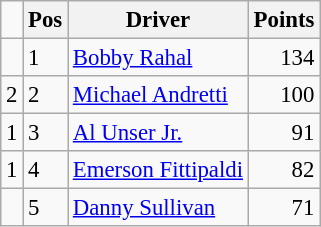<table class="wikitable" style="font-size: 95%;">
<tr>
<td></td>
<th>Pos</th>
<th>Driver</th>
<th>Points</th>
</tr>
<tr>
<td align="left"></td>
<td>1</td>
<td> <a href='#'>Bobby Rahal</a></td>
<td align="right">134</td>
</tr>
<tr>
<td align="left"> 2</td>
<td>2</td>
<td> <a href='#'>Michael Andretti</a></td>
<td align="right">100</td>
</tr>
<tr>
<td align="left"> 1</td>
<td>3</td>
<td> <a href='#'>Al Unser Jr.</a></td>
<td align="right">91</td>
</tr>
<tr>
<td align="left"> 1</td>
<td>4</td>
<td> <a href='#'>Emerson Fittipaldi</a></td>
<td align="right">82</td>
</tr>
<tr>
<td align="left"></td>
<td>5</td>
<td> <a href='#'>Danny Sullivan</a></td>
<td align="right">71</td>
</tr>
</table>
